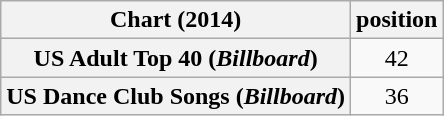<table class="wikitable sortable plainrowheaders">
<tr>
<th scope="col">Chart (2014)</th>
<th scope="col">position</th>
</tr>
<tr>
<th scope="row">US Adult Top 40 (<em>Billboard</em>)</th>
<td style="text-align:center;">42</td>
</tr>
<tr>
<th scope="row">US Dance Club Songs (<em>Billboard</em>)</th>
<td style="text-align:center;">36</td>
</tr>
</table>
